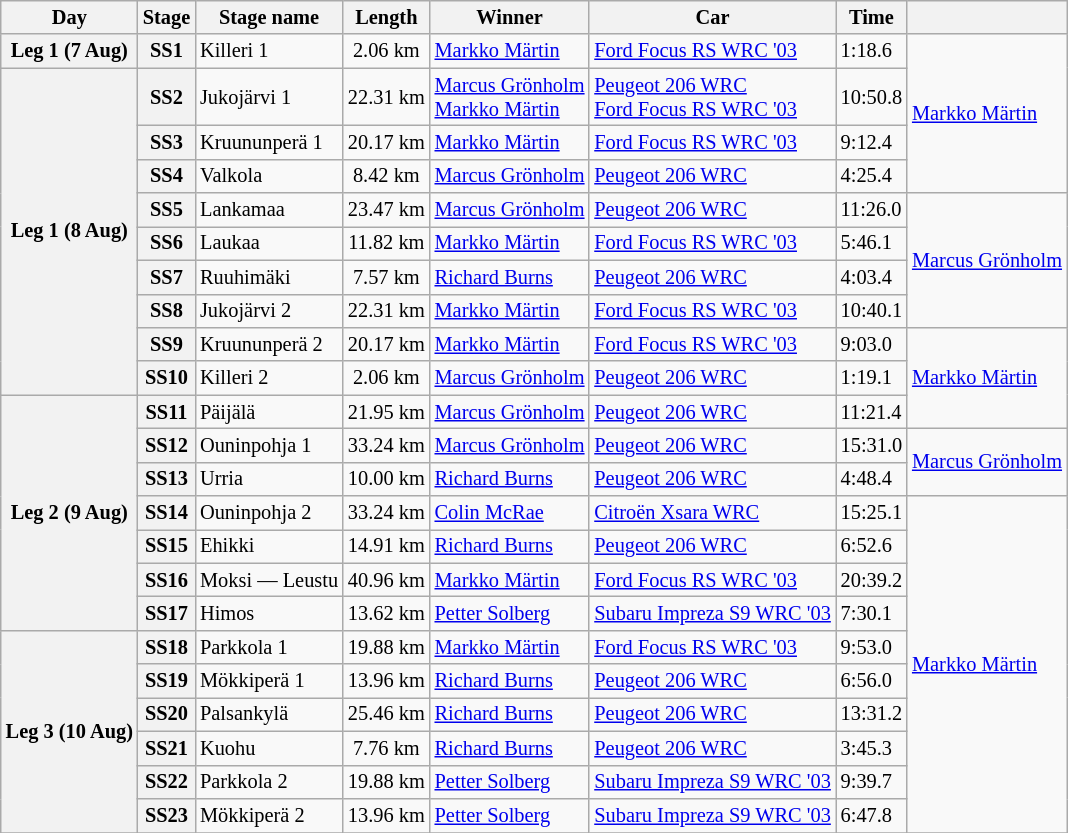<table class="wikitable" style="font-size: 85%;">
<tr>
<th>Day</th>
<th>Stage</th>
<th>Stage name</th>
<th>Length</th>
<th>Winner</th>
<th>Car</th>
<th>Time</th>
<th></th>
</tr>
<tr>
<th rowspan="1">Leg 1 (7 Aug)</th>
<th>SS1</th>
<td>Killeri 1</td>
<td align="center">2.06 km</td>
<td> <a href='#'>Markko Märtin</a></td>
<td><a href='#'>Ford Focus RS WRC '03</a></td>
<td>1:18.6</td>
<td rowspan="4"> <a href='#'>Markko Märtin</a></td>
</tr>
<tr>
<th rowspan="9">Leg 1 (8 Aug)</th>
<th>SS2</th>
<td>Jukojärvi 1</td>
<td align="center">22.31 km</td>
<td> <a href='#'>Marcus Grönholm</a><br> <a href='#'>Markko Märtin</a></td>
<td><a href='#'>Peugeot 206 WRC</a><br><a href='#'>Ford Focus RS WRC '03</a></td>
<td>10:50.8</td>
</tr>
<tr>
<th>SS3</th>
<td>Kruununperä 1</td>
<td align="center">20.17 km</td>
<td> <a href='#'>Markko Märtin</a></td>
<td><a href='#'>Ford Focus RS WRC '03</a></td>
<td>9:12.4</td>
</tr>
<tr>
<th>SS4</th>
<td>Valkola</td>
<td align="center">8.42 km</td>
<td> <a href='#'>Marcus Grönholm</a></td>
<td><a href='#'>Peugeot 206 WRC</a></td>
<td>4:25.4</td>
</tr>
<tr>
<th>SS5</th>
<td>Lankamaa</td>
<td align="center">23.47 km</td>
<td> <a href='#'>Marcus Grönholm</a></td>
<td><a href='#'>Peugeot 206 WRC</a></td>
<td>11:26.0</td>
<td rowspan="4"> <a href='#'>Marcus Grönholm</a></td>
</tr>
<tr>
<th>SS6</th>
<td>Laukaa</td>
<td align="center">11.82 km</td>
<td> <a href='#'>Markko Märtin</a></td>
<td><a href='#'>Ford Focus RS WRC '03</a></td>
<td>5:46.1</td>
</tr>
<tr>
<th>SS7</th>
<td>Ruuhimäki</td>
<td align="center">7.57 km</td>
<td> <a href='#'>Richard Burns</a></td>
<td><a href='#'>Peugeot 206 WRC</a></td>
<td>4:03.4</td>
</tr>
<tr>
<th>SS8</th>
<td>Jukojärvi 2</td>
<td align="center">22.31 km</td>
<td> <a href='#'>Markko Märtin</a></td>
<td><a href='#'>Ford Focus RS WRC '03</a></td>
<td>10:40.1</td>
</tr>
<tr>
<th>SS9</th>
<td>Kruununperä 2</td>
<td align="center">20.17 km</td>
<td> <a href='#'>Markko Märtin</a></td>
<td><a href='#'>Ford Focus RS WRC '03</a></td>
<td>9:03.0</td>
<td rowspan="3"> <a href='#'>Markko Märtin</a></td>
</tr>
<tr>
<th>SS10</th>
<td>Killeri 2</td>
<td align="center">2.06 km</td>
<td> <a href='#'>Marcus Grönholm</a></td>
<td><a href='#'>Peugeot 206 WRC</a></td>
<td>1:19.1</td>
</tr>
<tr>
<th rowspan="7">Leg 2 (9 Aug)</th>
<th>SS11</th>
<td>Päijälä</td>
<td align="center">21.95 km</td>
<td> <a href='#'>Marcus Grönholm</a></td>
<td><a href='#'>Peugeot 206 WRC</a></td>
<td>11:21.4</td>
</tr>
<tr>
<th>SS12</th>
<td>Ouninpohja 1</td>
<td align="center">33.24 km</td>
<td> <a href='#'>Marcus Grönholm</a></td>
<td><a href='#'>Peugeot 206 WRC</a></td>
<td>15:31.0</td>
<td rowspan="2"> <a href='#'>Marcus Grönholm</a></td>
</tr>
<tr>
<th>SS13</th>
<td>Urria</td>
<td align="center">10.00 km</td>
<td> <a href='#'>Richard Burns</a></td>
<td><a href='#'>Peugeot 206 WRC</a></td>
<td>4:48.4</td>
</tr>
<tr>
<th>SS14</th>
<td>Ouninpohja 2</td>
<td align="center">33.24 km</td>
<td> <a href='#'>Colin McRae</a></td>
<td><a href='#'>Citroën Xsara WRC</a></td>
<td>15:25.1</td>
<td rowspan="10"> <a href='#'>Markko Märtin</a></td>
</tr>
<tr>
<th>SS15</th>
<td>Ehikki</td>
<td align="center">14.91 km</td>
<td> <a href='#'>Richard Burns</a></td>
<td><a href='#'>Peugeot 206 WRC</a></td>
<td>6:52.6</td>
</tr>
<tr>
<th>SS16</th>
<td>Moksi — Leustu</td>
<td align="center">40.96 km</td>
<td> <a href='#'>Markko Märtin</a></td>
<td><a href='#'>Ford Focus RS WRC '03</a></td>
<td>20:39.2</td>
</tr>
<tr>
<th>SS17</th>
<td>Himos</td>
<td align="center">13.62 km</td>
<td> <a href='#'>Petter Solberg</a></td>
<td><a href='#'>Subaru Impreza S9 WRC '03</a></td>
<td>7:30.1</td>
</tr>
<tr>
<th rowspan="6">Leg 3 (10 Aug)</th>
<th>SS18</th>
<td>Parkkola 1</td>
<td align="center">19.88 km</td>
<td> <a href='#'>Markko Märtin</a></td>
<td><a href='#'>Ford Focus RS WRC '03</a></td>
<td>9:53.0</td>
</tr>
<tr>
<th>SS19</th>
<td>Mökkiperä 1</td>
<td align="center">13.96 km</td>
<td> <a href='#'>Richard Burns</a></td>
<td><a href='#'>Peugeot 206 WRC</a></td>
<td>6:56.0</td>
</tr>
<tr>
<th>SS20</th>
<td>Palsankylä</td>
<td align="center">25.46 km</td>
<td> <a href='#'>Richard Burns</a></td>
<td><a href='#'>Peugeot 206 WRC</a></td>
<td>13:31.2</td>
</tr>
<tr>
<th>SS21</th>
<td>Kuohu</td>
<td align="center">7.76 km</td>
<td> <a href='#'>Richard Burns</a></td>
<td><a href='#'>Peugeot 206 WRC</a></td>
<td>3:45.3</td>
</tr>
<tr>
<th>SS22</th>
<td>Parkkola 2</td>
<td align="center">19.88 km</td>
<td> <a href='#'>Petter Solberg</a></td>
<td><a href='#'>Subaru Impreza S9 WRC '03</a></td>
<td>9:39.7</td>
</tr>
<tr>
<th>SS23</th>
<td>Mökkiperä 2</td>
<td align="center">13.96 km</td>
<td> <a href='#'>Petter Solberg</a></td>
<td><a href='#'>Subaru Impreza S9 WRC '03</a></td>
<td>6:47.8</td>
</tr>
<tr>
</tr>
</table>
